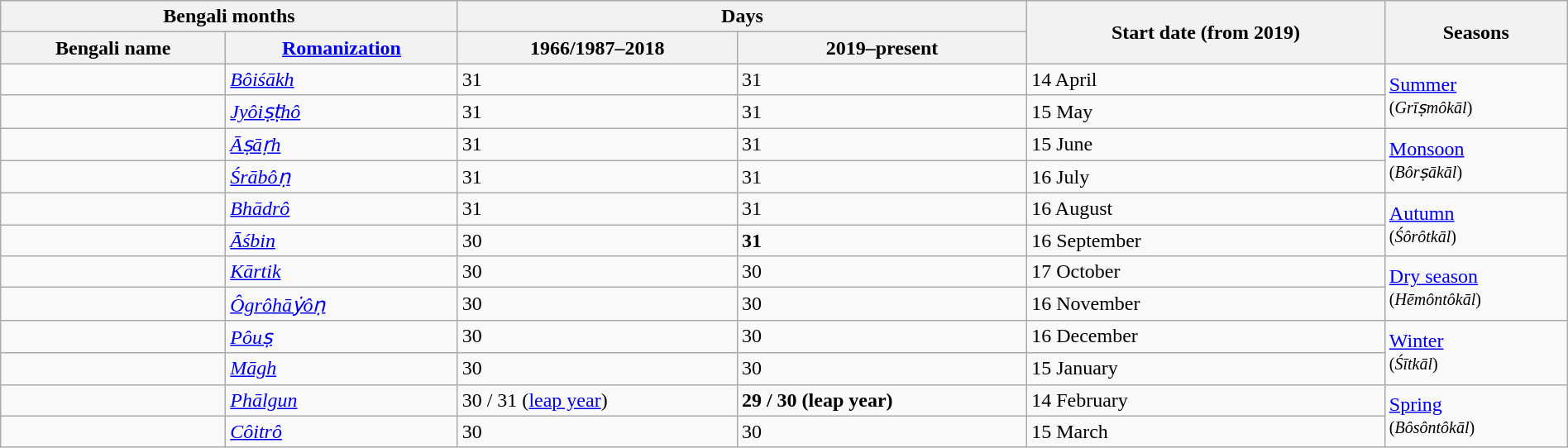<table class="wikitable" style="width:100%;">
<tr>
<th colspan="2">Bengali months</th>
<th colspan="2">Days</th>
<th rowspan="2">Start date (from 2019)</th>
<th rowspan="2">Seasons</th>
</tr>
<tr>
<th>Bengali name</th>
<th><a href='#'>Romanization</a></th>
<th>1966/1987–2018</th>
<th>2019–present</th>
</tr>
<tr>
<td></td>
<td><em><a href='#'>Bôiśākh</a></em></td>
<td>31</td>
<td>31</td>
<td>14 April</td>
<td rowspan="2"><a href='#'>Summer</a><br><small>(<em>Grīṣmôkāl</em>)</small></td>
</tr>
<tr>
<td></td>
<td><em><a href='#'>Jyôiṣṭhô</a></em></td>
<td>31</td>
<td>31</td>
<td>15 May</td>
</tr>
<tr>
<td></td>
<td><em><a href='#'>Āṣāṛh</a></em></td>
<td>31</td>
<td>31</td>
<td>15 June</td>
<td rowspan="2"><a href='#'>Monsoon</a><br><small>(<em>Bôrṣākāl</em>)</small></td>
</tr>
<tr>
<td></td>
<td><em><a href='#'>Śrābôṇ</a></em></td>
<td>31</td>
<td>31</td>
<td>16 July</td>
</tr>
<tr>
<td></td>
<td><em><a href='#'>Bhādrô</a></em></td>
<td>31</td>
<td>31</td>
<td>16 August</td>
<td rowspan="2"><a href='#'>Autumn</a><br><small>(<em>Śôrôtkāl</em>)</small></td>
</tr>
<tr>
<td></td>
<td><em><a href='#'>Āśbin</a></em></td>
<td>30</td>
<td><strong>31</strong></td>
<td>16 September</td>
</tr>
<tr>
<td></td>
<td><em><a href='#'>Kārtik</a></em></td>
<td>30</td>
<td>30</td>
<td>17 October</td>
<td rowspan="2"><a href='#'>Dry season</a><br><small>(<em>Hēmôntôkāl</em>)</small></td>
</tr>
<tr>
<td></td>
<td><em><a href='#'>Ôgrôhāẏôṇ</a></em></td>
<td>30</td>
<td>30</td>
<td>16 November</td>
</tr>
<tr>
<td></td>
<td><em><a href='#'>Pôuṣ</a></em></td>
<td>30</td>
<td>30</td>
<td>16 December</td>
<td rowspan="2"><a href='#'>Winter</a><br><small>(<em>Śītkāl</em>)</small></td>
</tr>
<tr>
<td></td>
<td><em><a href='#'>Māgh</a></em></td>
<td>30</td>
<td>30</td>
<td>15 January</td>
</tr>
<tr>
<td></td>
<td><em><a href='#'>Phālgun</a></em></td>
<td>30 / 31 (<a href='#'>leap year</a>)</td>
<td><strong>29 / 30 (leap year)</strong></td>
<td>14 February</td>
<td rowspan="2"><a href='#'>Spring</a><br><small>(<em>Bôsôntôkāl</em>)</small></td>
</tr>
<tr>
<td></td>
<td><em><a href='#'>Côitrô</a></em></td>
<td>30</td>
<td>30</td>
<td>15 March</td>
</tr>
</table>
